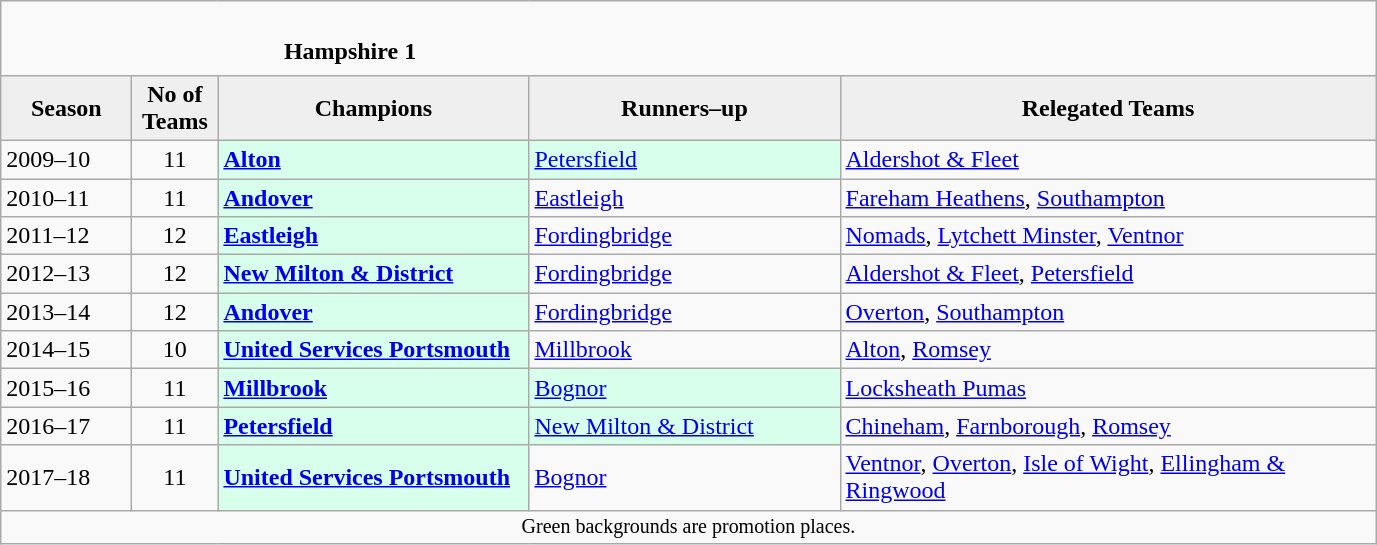<table class="wikitable" style="text-align: left;">
<tr>
<td colspan="11" cellpadding="0" cellspacing="0"><br><table border="0" style="width:100%;" cellpadding="0" cellspacing="0">
<tr>
<td style="width:20%; border:0;"></td>
<td style="border:0;"><strong>Hampshire 1</strong></td>
<td style="width:20%; border:0;"></td>
</tr>
</table>
</td>
</tr>
<tr>
<th style="background:#efefef; width:80px;">Season</th>
<th style="background:#efefef; width:50px;">No of Teams</th>
<th style="background:#efefef; width:200px;">Champions</th>
<th style="background:#efefef; width:200px;">Runners–up</th>
<th style="background:#efefef; width:350px;">Relegated Teams</th>
</tr>
<tr align=left>
<td>2009–10</td>
<td style="text-align: center;">11</td>
<td style="background:#d8ffeb;"><strong><a href='#'>Alton</a></strong></td>
<td style="background:#d8ffeb;"><a href='#'>Petersfield</a></td>
<td><a href='#'>Aldershot & Fleet</a></td>
</tr>
<tr>
<td>2010–11</td>
<td style="text-align: center;">11</td>
<td style="background:#d8ffeb;"><strong><a href='#'>Andover</a></strong></td>
<td><a href='#'>Eastleigh</a></td>
<td><a href='#'>Fareham Heathens</a>, <a href='#'>Southampton</a></td>
</tr>
<tr>
<td>2011–12</td>
<td style="text-align: center;">12</td>
<td style="background:#d8ffeb;"><strong><a href='#'>Eastleigh</a></strong></td>
<td><a href='#'>Fordingbridge</a></td>
<td><a href='#'>Nomads</a>, <a href='#'>Lytchett Minster</a>, <a href='#'>Ventnor</a></td>
</tr>
<tr>
<td>2012–13</td>
<td style="text-align: center;">12</td>
<td style="background:#d8ffeb;"><strong><a href='#'>New Milton & District</a></strong></td>
<td><a href='#'>Fordingbridge</a></td>
<td><a href='#'>Aldershot & Fleet</a>, <a href='#'>Petersfield</a></td>
</tr>
<tr>
<td>2013–14</td>
<td style="text-align: center;">12</td>
<td style="background:#d8ffeb;"><strong><a href='#'>Andover</a></strong></td>
<td><a href='#'>Fordingbridge</a></td>
<td><a href='#'>Overton</a>, <a href='#'>Southampton</a></td>
</tr>
<tr>
<td>2014–15</td>
<td style="text-align: center;">10</td>
<td style="background:#d8ffeb;"><strong><a href='#'>United Services Portsmouth</a></strong></td>
<td><a href='#'>Millbrook</a></td>
<td><a href='#'>Alton</a>, <a href='#'>Romsey</a></td>
</tr>
<tr>
<td>2015–16</td>
<td style="text-align: center;">11</td>
<td style="background:#d8ffeb;"><strong><a href='#'>Millbrook</a></strong></td>
<td style="background:#d8ffeb;"><a href='#'>Bognor</a></td>
<td><a href='#'>Locksheath Pumas</a></td>
</tr>
<tr>
<td>2016–17</td>
<td style="text-align: center;">11</td>
<td style="background:#d8ffeb;"><strong><a href='#'>Petersfield</a></strong></td>
<td style="background:#d8ffeb;"><a href='#'>New Milton & District</a></td>
<td><a href='#'>Chineham</a>, <a href='#'>Farnborough</a>, <a href='#'>Romsey</a></td>
</tr>
<tr>
<td>2017–18</td>
<td style="text-align: center;">11</td>
<td style="background:#d8ffeb;"><strong><a href='#'>United Services Portsmouth</a></strong></td>
<td><a href='#'>Bognor</a></td>
<td><a href='#'>Ventnor</a>, <a href='#'>Overton</a>, <a href='#'>Isle of Wight</a>, <a href='#'>Ellingham & Ringwood</a></td>
</tr>
<tr>
<td colspan="15"  style="border:0; font-size:smaller; text-align:center;">Green backgrounds are promotion places.</td>
</tr>
</table>
